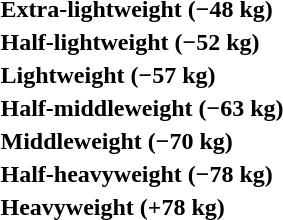<table>
<tr>
<th rowspan=2 style="text-align:left;">Extra-lightweight (−48 kg)<br></th>
<td rowspan=2></td>
<td rowspan=2></td>
<td></td>
</tr>
<tr>
<td></td>
</tr>
<tr>
<th rowspan=2 style="text-align:left;">Half-lightweight (−52 kg)<br></th>
<td rowspan=2></td>
<td rowspan=2></td>
<td></td>
</tr>
<tr>
<td></td>
</tr>
<tr>
<th rowspan=2 style="text-align:left;">Lightweight (−57 kg)<br></th>
<td rowspan=2></td>
<td rowspan=2></td>
<td></td>
</tr>
<tr>
<td></td>
</tr>
<tr>
<th rowspan=2 style="text-align:left;">Half-middleweight (−63 kg)<br></th>
<td rowspan=2></td>
<td rowspan=2></td>
<td></td>
</tr>
<tr>
<td></td>
</tr>
<tr>
<th rowspan=2 style="text-align:left;">Middleweight (−70 kg)<br></th>
<td rowspan=2></td>
<td rowspan=2></td>
<td></td>
</tr>
<tr>
<td></td>
</tr>
<tr>
<th rowspan=2 style="text-align:left;">Half-heavyweight (−78 kg)<br></th>
<td rowspan=2></td>
<td rowspan=2></td>
<td></td>
</tr>
<tr>
<td></td>
</tr>
<tr>
<th rowspan=2 style="text-align:left;">Heavyweight (+78 kg)<br></th>
<td rowspan=2></td>
<td rowspan=2></td>
<td></td>
</tr>
<tr>
<td></td>
</tr>
</table>
